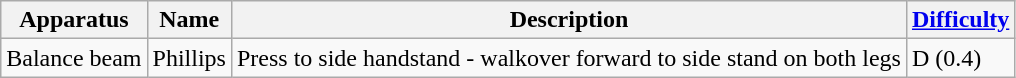<table class="wikitable">
<tr>
<th>Apparatus</th>
<th>Name</th>
<th>Description</th>
<th><a href='#'>Difficulty</a></th>
</tr>
<tr>
<td>Balance beam</td>
<td>Phillips</td>
<td>Press to side handstand - walkover forward to side stand on both legs</td>
<td>D (0.4)</td>
</tr>
</table>
